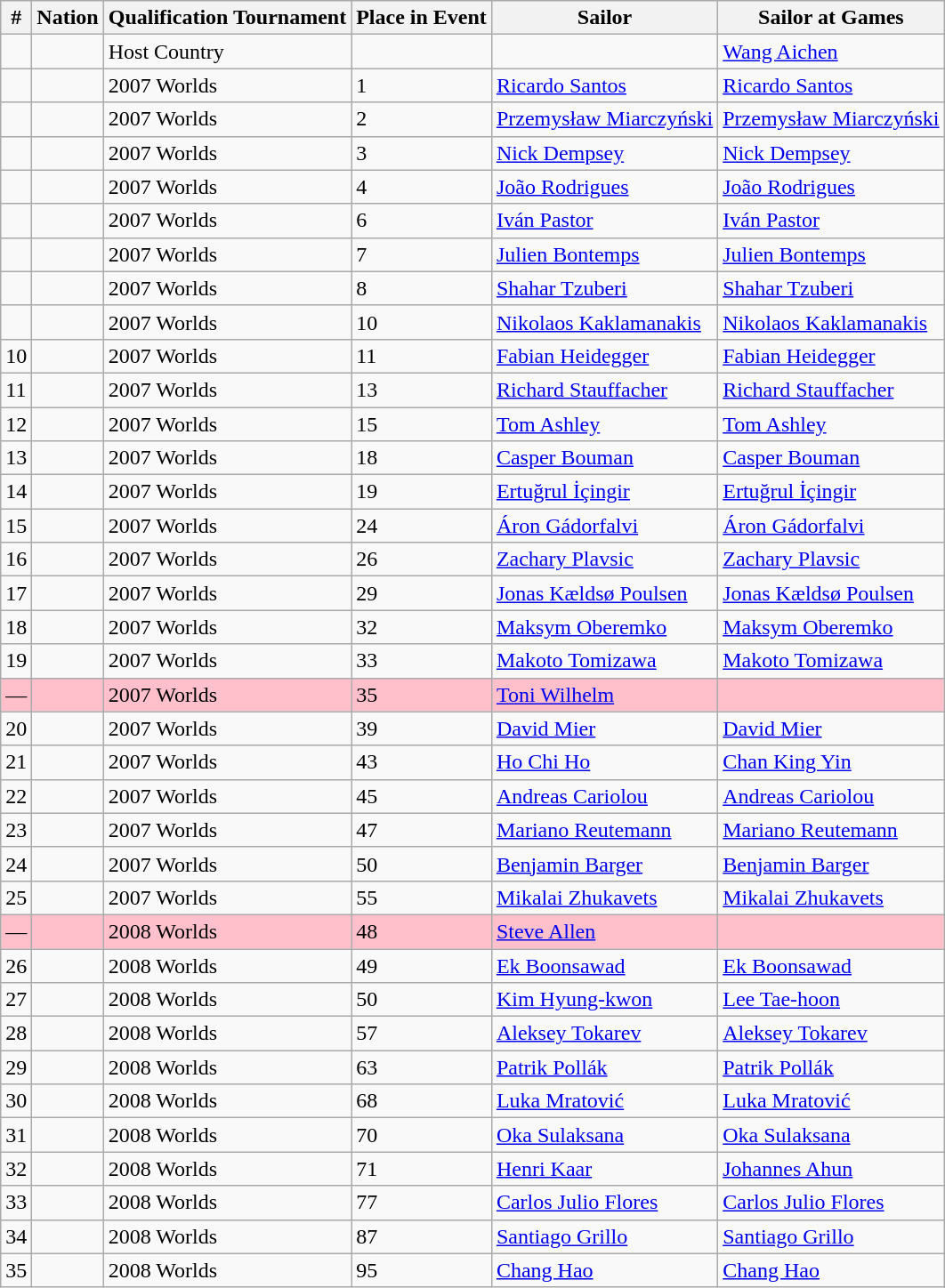<table class="sortable wikitable">
<tr>
<th>#</th>
<th>Nation</th>
<th>Qualification Tournament</th>
<th>Place in Event</th>
<th>Sailor</th>
<th>Sailor at Games</th>
</tr>
<tr>
<td></td>
<td></td>
<td>Host Country</td>
<td></td>
<td></td>
<td><a href='#'>Wang Aichen</a></td>
</tr>
<tr>
<td></td>
<td></td>
<td>2007 Worlds</td>
<td>1</td>
<td><a href='#'>Ricardo Santos</a></td>
<td><a href='#'>Ricardo Santos</a></td>
</tr>
<tr>
<td></td>
<td></td>
<td>2007 Worlds</td>
<td>2</td>
<td><a href='#'>Przemysław Miarczyński</a></td>
<td><a href='#'>Przemysław Miarczyński</a></td>
</tr>
<tr>
<td></td>
<td></td>
<td>2007 Worlds</td>
<td>3</td>
<td><a href='#'>Nick Dempsey</a></td>
<td><a href='#'>Nick Dempsey</a></td>
</tr>
<tr>
<td></td>
<td></td>
<td>2007 Worlds</td>
<td>4</td>
<td><a href='#'>João Rodrigues</a></td>
<td><a href='#'>João Rodrigues</a></td>
</tr>
<tr>
<td></td>
<td></td>
<td>2007 Worlds</td>
<td>6</td>
<td><a href='#'>Iván Pastor</a></td>
<td><a href='#'>Iván Pastor</a></td>
</tr>
<tr>
<td></td>
<td></td>
<td>2007 Worlds</td>
<td>7</td>
<td><a href='#'>Julien Bontemps</a></td>
<td><a href='#'>Julien Bontemps</a></td>
</tr>
<tr>
<td></td>
<td></td>
<td>2007 Worlds</td>
<td>8</td>
<td><a href='#'>Shahar Tzuberi</a></td>
<td><a href='#'>Shahar Tzuberi</a></td>
</tr>
<tr>
<td></td>
<td></td>
<td>2007 Worlds</td>
<td>10</td>
<td><a href='#'>Nikolaos Kaklamanakis</a></td>
<td><a href='#'>Nikolaos Kaklamanakis</a></td>
</tr>
<tr>
<td>10</td>
<td></td>
<td>2007 Worlds</td>
<td>11</td>
<td><a href='#'>Fabian Heidegger</a></td>
<td><a href='#'>Fabian Heidegger</a></td>
</tr>
<tr>
<td>11</td>
<td></td>
<td>2007 Worlds</td>
<td>13</td>
<td><a href='#'>Richard Stauffacher</a></td>
<td><a href='#'>Richard Stauffacher</a></td>
</tr>
<tr>
<td>12</td>
<td></td>
<td>2007 Worlds</td>
<td>15</td>
<td><a href='#'>Tom Ashley</a></td>
<td><a href='#'>Tom Ashley</a></td>
</tr>
<tr>
<td>13</td>
<td></td>
<td>2007 Worlds</td>
<td>18</td>
<td><a href='#'>Casper Bouman</a></td>
<td><a href='#'>Casper Bouman</a></td>
</tr>
<tr>
<td>14</td>
<td></td>
<td>2007 Worlds</td>
<td>19</td>
<td><a href='#'>Ertuğrul İçingir</a></td>
<td><a href='#'>Ertuğrul İçingir</a></td>
</tr>
<tr>
<td>15</td>
<td></td>
<td>2007 Worlds</td>
<td>24</td>
<td><a href='#'>Áron Gádorfalvi</a></td>
<td><a href='#'>Áron Gádorfalvi</a></td>
</tr>
<tr>
<td>16</td>
<td></td>
<td>2007 Worlds</td>
<td>26</td>
<td><a href='#'>Zachary Plavsic</a></td>
<td><a href='#'>Zachary Plavsic</a></td>
</tr>
<tr>
<td>17</td>
<td></td>
<td>2007 Worlds</td>
<td>29</td>
<td><a href='#'>Jonas Kældsø Poulsen</a></td>
<td><a href='#'>Jonas Kældsø Poulsen</a></td>
</tr>
<tr>
<td>18</td>
<td></td>
<td>2007 Worlds</td>
<td>32</td>
<td><a href='#'>Maksym Oberemko</a></td>
<td><a href='#'>Maksym Oberemko</a></td>
</tr>
<tr>
<td>19</td>
<td></td>
<td>2007 Worlds</td>
<td>33</td>
<td><a href='#'>Makoto Tomizawa</a></td>
<td><a href='#'>Makoto Tomizawa</a></td>
</tr>
<tr bgcolor=#FFC0CB>
<td>—</td>
<td></td>
<td>2007 Worlds</td>
<td>35</td>
<td><a href='#'>Toni Wilhelm</a></td>
<td></td>
</tr>
<tr>
<td>20</td>
<td></td>
<td>2007 Worlds</td>
<td>39</td>
<td><a href='#'>David Mier</a></td>
<td><a href='#'>David Mier</a></td>
</tr>
<tr>
<td>21</td>
<td></td>
<td>2007 Worlds</td>
<td>43</td>
<td><a href='#'>Ho Chi Ho</a></td>
<td><a href='#'>Chan King Yin</a></td>
</tr>
<tr>
<td>22</td>
<td></td>
<td>2007 Worlds</td>
<td>45</td>
<td><a href='#'>Andreas Cariolou</a></td>
<td><a href='#'>Andreas Cariolou</a></td>
</tr>
<tr>
<td>23</td>
<td></td>
<td>2007 Worlds</td>
<td>47</td>
<td><a href='#'>Mariano Reutemann</a></td>
<td><a href='#'>Mariano Reutemann</a></td>
</tr>
<tr>
<td>24</td>
<td></td>
<td>2007 Worlds</td>
<td>50</td>
<td><a href='#'>Benjamin Barger</a></td>
<td><a href='#'>Benjamin Barger</a></td>
</tr>
<tr>
<td>25</td>
<td></td>
<td>2007 Worlds</td>
<td>55</td>
<td><a href='#'>Mikalai Zhukavets</a></td>
<td><a href='#'>Mikalai Zhukavets</a></td>
</tr>
<tr bgcolor=#FFC0CB>
<td>—</td>
<td></td>
<td>2008 Worlds</td>
<td>48</td>
<td><a href='#'>Steve Allen</a></td>
<td></td>
</tr>
<tr>
<td>26</td>
<td></td>
<td>2008 Worlds</td>
<td>49</td>
<td><a href='#'>Ek Boonsawad</a></td>
<td><a href='#'>Ek Boonsawad</a></td>
</tr>
<tr>
<td>27</td>
<td></td>
<td>2008 Worlds</td>
<td>50</td>
<td><a href='#'>Kim Hyung-kwon</a></td>
<td><a href='#'>Lee Tae-hoon</a></td>
</tr>
<tr>
<td>28</td>
<td></td>
<td>2008 Worlds</td>
<td>57</td>
<td><a href='#'>Aleksey Tokarev</a></td>
<td><a href='#'>Aleksey Tokarev</a></td>
</tr>
<tr>
<td>29</td>
<td></td>
<td>2008 Worlds</td>
<td>63</td>
<td><a href='#'>Patrik Pollák</a></td>
<td><a href='#'>Patrik Pollák</a></td>
</tr>
<tr>
<td>30</td>
<td></td>
<td>2008 Worlds</td>
<td>68</td>
<td><a href='#'>Luka Mratović</a></td>
<td><a href='#'>Luka Mratović</a></td>
</tr>
<tr>
<td>31</td>
<td></td>
<td>2008 Worlds</td>
<td>70</td>
<td><a href='#'>Oka Sulaksana</a></td>
<td><a href='#'>Oka Sulaksana</a></td>
</tr>
<tr>
<td>32</td>
<td></td>
<td>2008 Worlds</td>
<td>71</td>
<td><a href='#'>Henri Kaar</a></td>
<td><a href='#'>Johannes Ahun</a></td>
</tr>
<tr>
<td>33</td>
<td></td>
<td>2008 Worlds</td>
<td>77</td>
<td><a href='#'>Carlos Julio Flores</a></td>
<td><a href='#'>Carlos Julio Flores</a></td>
</tr>
<tr>
<td>34</td>
<td></td>
<td>2008 Worlds</td>
<td>87</td>
<td><a href='#'>Santiago Grillo</a></td>
<td><a href='#'>Santiago Grillo</a></td>
</tr>
<tr>
<td>35</td>
<td></td>
<td>2008 Worlds</td>
<td>95</td>
<td><a href='#'>Chang Hao</a></td>
<td><a href='#'>Chang Hao</a></td>
</tr>
</table>
